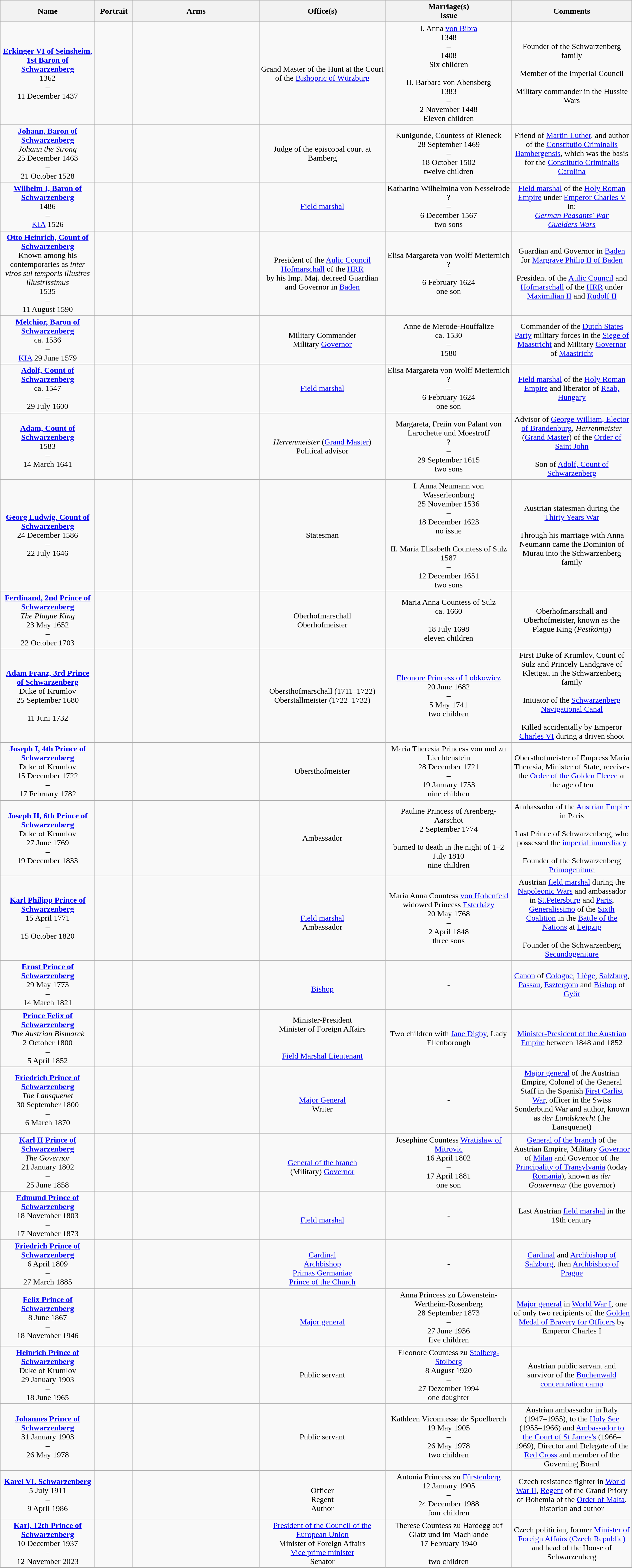<table class="wikitable" style="text-align:center; width:100%">
<tr>
<th width=15%>Name</th>
<th width=105>Portrait</th>
<th width=20%>Arms</th>
<th width=20%>Office(s)</th>
<th width=20%>Marriage(s)<br>Issue</th>
<th width=19%>Comments</th>
</tr>
<tr>
<td><strong><a href='#'>Erkinger VI of Seinsheim, 1st Baron of Schwarzenberg</a></strong><br>1362<br>–<br>11 December 1437</td>
<td></td>
<td><br></td>
<td>Grand Master of the Hunt at the Court of the <a href='#'>Bishopric of Würzburg</a></td>
<td>I. Anna <a href='#'>von Bibra</a><br>1348<br>–<br>1408<br>Six children<br><br>II. Barbara von Abensberg<br>1383<br>–<br>2 November 1448<br>Eleven children</td>
<td>Founder of the Schwarzenberg family<br><br>Member of the Imperial Council<br><br>Military commander in the Hussite Wars</td>
</tr>
<tr>
<td><strong><a href='#'>Johann, Baron of Schwarzenberg</a></strong><br><em>Johann the Strong</em><br>25 December 1463<br>–<br>21 October 1528</td>
<td></td>
<td><br></td>
<td>Judge of the episcopal court at Bamberg</td>
<td>Kunigunde, Countess of Rieneck<br>28 September 1469<br>–<br>18 October 1502<br>twelve children</td>
<td>Friend of <a href='#'>Martin Luther</a>, and author of the <a href='#'>Constitutio Criminalis Bambergensis</a>, which was the basis for the <a href='#'>Constitutio Criminalis Carolina</a></td>
</tr>
<tr>
<td><strong><a href='#'>Wilhelm I, Baron of Schwarzenberg</a></strong><br>1486<br>–<br><a href='#'>KIA</a> 1526</td>
<td></td>
<td><br></td>
<td><a href='#'>Field marshal</a></td>
<td>Katharina Wilhelmina von Nesselrode<br>?<br>–<br>6 December 1567<br>two sons</td>
<td><a href='#'>Field marshal</a> of the <a href='#'>Holy Roman Empire</a> under <a href='#'>Emperor Charles V</a> in:<br><em><a href='#'>German Peasants' War</a></em><br><em><a href='#'>Guelders Wars</a></em></td>
</tr>
<tr>
<td><strong><a href='#'>Otto Heinrich, Count of Schwarzenberg</a></strong><br>Known among his contemporaries as <em>inter viros sui temporis illustres illustrissimus</em><br>1535<br>–<br>11 August 1590</td>
<td></td>
<td><br></td>
<td>President of the <a href='#'>Aulic Council</a><br><a href='#'>Hofmarschall</a> of the <a href='#'>HRR</a><br>by his Imp. Maj. decreed Guardian and Governor in <a href='#'>Baden</a></td>
<td>Elisa Margareta von Wolff Metternich<br>?<br>–<br>6 February 1624<br>one son</td>
<td>Guardian and Governor in <a href='#'>Baden</a> for <a href='#'>Margrave Philip II of Baden</a><br><br>President of the <a href='#'>Aulic Council</a> and <a href='#'>Hofmarschall</a> of the <a href='#'>HRR</a> under <a href='#'>Maximilian II</a> and <a href='#'>Rudolf II</a></td>
</tr>
<tr>
<td><strong><a href='#'>Melchior, Baron of Schwarzenberg</a></strong><br>ca. 1536<br>–<br><a href='#'>KIA</a> 29 June 1579</td>
<td></td>
<td><br></td>
<td>Military Commander<br>Military <a href='#'>Governor</a></td>
<td>Anne de Merode-Houffalize<br>ca. 1530<br>–<br>1580</td>
<td>Commander of the <a href='#'>Dutch States Party</a> military forces in the <a href='#'>Siege of Maastricht</a> and Military <a href='#'>Governor</a> of <a href='#'>Maastricht</a></td>
</tr>
<tr>
<td><strong><a href='#'>Adolf, Count of Schwarzenberg</a></strong><br>ca. 1547<br>–<br>29 July 1600</td>
<td></td>
<td><br></td>
<td><a href='#'>Field marshal</a></td>
<td>Elisa Margareta von Wolff Metternich<br>?<br>–<br>6 February 1624<br>one son</td>
<td><a href='#'>Field marshal</a> of the <a href='#'>Holy Roman Empire</a> and liberator of <a href='#'>Raab, Hungary</a></td>
</tr>
<tr>
<td><strong><a href='#'>Adam, Count of Schwarzenberg</a></strong><br>1583<br>–<br>14 March 1641</td>
<td></td>
<td><br></td>
<td><em>Herrenmeister</em> (<a href='#'>Grand Master</a>)<br>Political advisor</td>
<td>Margareta, Freiin von Palant von Larochette und Moestroff<br>?<br>–<br>29 September 1615<br>two sons</td>
<td>Advisor of <a href='#'>George William, Elector of Brandenburg</a>, <em>Herrenmeister</em> (<a href='#'>Grand Master</a>) of the <a href='#'>Order of Saint John</a><br><br>Son of <a href='#'>Adolf, Count of Schwarzenberg</a></td>
</tr>
<tr>
<td><strong><a href='#'>Georg Ludwig, Count of Schwarzenberg</a></strong><br>24 December 1586<br>–<br>22 July 1646</td>
<td></td>
<td><br></td>
<td>Statesman</td>
<td>I. Anna Neumann von Wasserleonburg<br>25 November 1536<br>–<br>18 December 1623<br>no issue<br><br>II. Maria Elisabeth Countess of Sulz<br>1587<br>–<br>12 December 1651<br>two sons</td>
<td>Austrian statesman during the <a href='#'>Thirty Years War</a><br><br>Through his marriage with Anna Neumann came the Dominion of Murau into the Schwarzenberg family</td>
</tr>
<tr>
<td><strong> <a href='#'>Ferdinand, 2nd Prince of Schwarzenberg</a></strong><br><em>The Plague King</em><br>23 May 1652<br>–<br>22 October 1703</td>
<td></td>
<td><br></td>
<td>Oberhofmarschall<br>Oberhofmeister</td>
<td>Maria Anna Countess of Sulz<br>ca. 1660<br>–<br>18 July 1698<br>eleven children</td>
<td>Oberhofmarschall and Oberhofmeister, known as the Plague King (<em>Pestkönig</em>)</td>
</tr>
<tr>
<td><strong><a href='#'>Adam Franz, 3rd Prince of Schwarzenberg</a></strong><br>Duke of Krumlov<br>25 September 1680<br>–<br>11 Juni 1732</td>
<td></td>
<td></td>
<td>Obersthofmarschall (1711–1722)<br>Oberstallmeister (1722–1732)</td>
<td><a href='#'>Eleonore Princess of Lobkowicz</a><br>20 June 1682<br>–<br>5 May 1741<br>two children</td>
<td>First Duke of Krumlov, Count of Sulz and Princely Landgrave of Klettgau in the Schwarzenberg family<br><br>Initiator of the <a href='#'>Schwarzenberg Navigational Canal</a><br><br>Killed accidentally by Emperor <a href='#'>Charles VI</a> during a driven shoot</td>
</tr>
<tr>
<td><strong><a href='#'>Joseph I, 4th Prince of Schwarzenberg</a></strong><br>Duke of Krumlov<br>15 December 1722<br>–<br>17 February 1782</td>
<td></td>
<td></td>
<td>Obersthofmeister</td>
<td>Maria Theresia Princess von und zu Liechtenstein<br>28 December 1721<br>–<br>19 January 1753<br>nine children</td>
<td>Obersthofmeister of Empress Maria Theresia, Minister of State, receives the <a href='#'>Order of the Golden Fleece</a> at the age of ten</td>
</tr>
<tr>
<td><strong><a href='#'>Joseph II, 6th Prince of Schwarzenberg</a></strong><br>Duke of Krumlov<br>27 June 1769<br>–<br>19 December 1833</td>
<td></td>
<td></td>
<td>Ambassador</td>
<td>Pauline Princess of Arenberg-Aarschot<br>2 September 1774<br>–<br>burned to death in the night of 1–2 July 1810<br>nine children</td>
<td>Ambassador of the <a href='#'>Austrian Empire</a> in Paris<br><br>Last Prince of Schwarzenberg, who possessed the <a href='#'>imperial immediacy</a><br><br>Founder of the Schwarzenberg <a href='#'>Primogeniture</a></td>
</tr>
<tr>
<td><strong><a href='#'>Karl Philipp Prince of Schwarzenberg</a></strong><br>15 April 1771<br>–<br>15 October 1820</td>
<td></td>
<td></td>
<td><br><a href='#'>Field marshal</a><br>Ambassador</td>
<td>Maria Anna Countess <a href='#'>von Hohenfeld</a><br>widowed Princess <a href='#'>Esterházy</a><br>20 May 1768<br>–<br>2 April 1848<br>three sons</td>
<td>Austrian <a href='#'>field marshal</a> during the <a href='#'>Napoleonic Wars</a> and ambassador in <a href='#'>St.Petersburg</a> and <a href='#'>Paris</a>, <a href='#'>Generalissimo</a> of the <a href='#'>Sixth Coalition</a> in the <a href='#'>Battle of the Nations</a> at <a href='#'>Leipzig</a><br><br>Founder of the Schwarzenberg <a href='#'>Secundogeniture</a></td>
</tr>
<tr>
<td><strong><a href='#'>Ernst Prince of Schwarzenberg</a></strong><br>29 May 1773<br>–<br>14 March 1821</td>
<td></td>
<td></td>
<td><br><a href='#'>Bishop</a></td>
<td>-</td>
<td><a href='#'>Canon</a> of <a href='#'>Cologne</a>, <a href='#'>Liège</a>, <a href='#'>Salzburg</a>, <a href='#'>Passau</a>, <a href='#'>Esztergom</a> and <a href='#'>Bishop</a> of <a href='#'>Győr</a></td>
</tr>
<tr>
<td><strong><a href='#'>Prince Felix of Schwarzenberg</a></strong><br><em>The Austrian Bismarck</em><br>2 October 1800<br>–<br>5 April 1852</td>
<td></td>
<td></td>
<td>Minister-President<br>Minister of Foreign Affairs<br><br><br><a href='#'>Field Marshal Lieutenant</a></td>
<td>Two children with <a href='#'>Jane Digby</a>, Lady Ellenborough</td>
<td><a href='#'>Minister-President of the Austrian Empire</a> between 1848 and 1852</td>
</tr>
<tr>
<td><strong><a href='#'>Friedrich Prince of Schwarzenberg</a></strong><br><em>The Lansquenet</em><br>30 September 1800<br>–<br>6 March 1870</td>
<td></td>
<td></td>
<td><br><a href='#'>Major General</a><br>Writer</td>
<td>-</td>
<td><a href='#'>Major general</a> of the Austrian Empire, Colonel of the General Staff in the Spanish <a href='#'>First Carlist War</a>, officer in the Swiss Sonderbund War and author, known as <em>der Landsknecht</em> (the Lansquenet)</td>
</tr>
<tr>
<td><strong><a href='#'>Karl II Prince of Schwarzenberg</a></strong><br><em>The Governor</em><br>21 January 1802<br>–<br>25 June 1858</td>
<td></td>
<td></td>
<td><br><a href='#'>General of the branch</a><br>(Military) <a href='#'>Governor</a></td>
<td>Josephine Countess <a href='#'>Wratislaw of Mitrovic</a><br>16 April 1802<br>–<br>17 April 1881<br>one son</td>
<td><a href='#'>General of the branch</a> of the Austrian Empire, Military <a href='#'>Governor</a> of <a href='#'>Milan</a> and Governor of the <a href='#'>Principality of Transylvania</a> (today <a href='#'>Romania</a>), known as <em>der Gouverneur</em> (the governor)</td>
</tr>
<tr>
<td><strong><a href='#'>Edmund Prince of Schwarzenberg</a></strong><br>18 November 1803<br>–<br>17 November 1873</td>
<td></td>
<td></td>
<td><br><a href='#'>Field marshal</a></td>
<td>-</td>
<td>Last Austrian <a href='#'>field marshal</a> in the 19th century</td>
</tr>
<tr>
<td><strong><a href='#'>Friedrich Prince of Schwarzenberg</a></strong><br>6 April 1809<br>–<br>27 March 1885</td>
<td></td>
<td></td>
<td><br><a href='#'>Cardinal</a><br><a href='#'>Archbishop</a><br><a href='#'>Primas Germaniae</a><br><a href='#'>Prince of the Church</a></td>
<td>-</td>
<td><a href='#'>Cardinal</a> and <a href='#'>Archbishop of Salzburg</a>, then <a href='#'>Archbishop of Prague</a></td>
</tr>
<tr>
<td><strong><a href='#'>Felix Prince of Schwarzenberg</a></strong><br>8 June 1867<br>–<br>18 November 1946</td>
<td></td>
<td></td>
<td><br><a href='#'>Major general</a></td>
<td>Anna Princess zu Löwenstein-Wertheim-Rosenberg<br>28 September 1873<br>–<br>27 June 1936<br>five children</td>
<td><a href='#'>Major general</a> in <a href='#'>World War&nbsp;I</a>, one of only two recipients of the <a href='#'>Golden Medal of Bravery for Officers</a> by Emperor Charles I</td>
</tr>
<tr>
<td><strong><a href='#'>Heinrich Prince of Schwarzenberg</a></strong><br>Duke of Krumlov<br>29 January 1903<br>–<br>18 June 1965</td>
<td></td>
<td></td>
<td>Public servant</td>
<td>Eleonore Countess zu <a href='#'>Stolberg-Stolberg</a><br>8 August 1920<br>–<br>27 Dezember 1994<br>one daughter</td>
<td>Austrian public servant and survivor of the <a href='#'>Buchenwald concentration camp</a></td>
</tr>
<tr>
<td><strong><a href='#'>Johannes Prince of Schwarzenberg</a></strong><br>31 January 1903<br>–<br>26 May 1978</td>
<td></td>
<td></td>
<td>Public servant</td>
<td>Kathleen Vicomtesse de Spoelberch<br>19 May 1905<br>–<br>26 May 1978<br>two children</td>
<td>Austrian ambassador in Italy (1947–1955), to the <a href='#'>Holy See</a> (1955–1966) and <a href='#'>Ambassador to the Court of St James's</a> (1966–1969), Director and Delegate of the <a href='#'>Red Cross</a> and member of the Governing Board</td>
</tr>
<tr>
<td><strong><a href='#'>Karel VI. Schwarzenberg</a></strong><br>5 July 1911<br>–<br>9 April 1986</td>
<td></td>
<td></td>
<td><br>Officer<br>Regent<br>Author</td>
<td>Antonia Princess zu <a href='#'>Fürstenberg</a><br>12 January 1905<br>–<br>24 December 1988<br>four children</td>
<td>Czech resistance fighter in <a href='#'>World War II</a>, <a href='#'>Regent</a> of the Grand Priory of Bohemia of the <a href='#'>Order of Malta</a>, historian and author</td>
</tr>
<tr>
<td><strong> <a href='#'>Karl, 12th Prince of Schwarzenberg</a></strong><br>10 December 1937<br>-<br>12 November 2023</td>
<td></td>
<td></td>
<td><a href='#'>President of the Council of the European Union</a><br>Minister of Foreign Affairs<br><a href='#'>Vice prime minister</a><br>Senator</td>
<td>Therese Countess zu Hardegg auf Glatz und im Machlande<br>17 February 1940<br><br>two children</td>
<td>Czech politician, former <a href='#'>Minister of Foreign Affairs (Czech Republic)</a> and head of the House of Schwarzenberg</td>
</tr>
</table>
